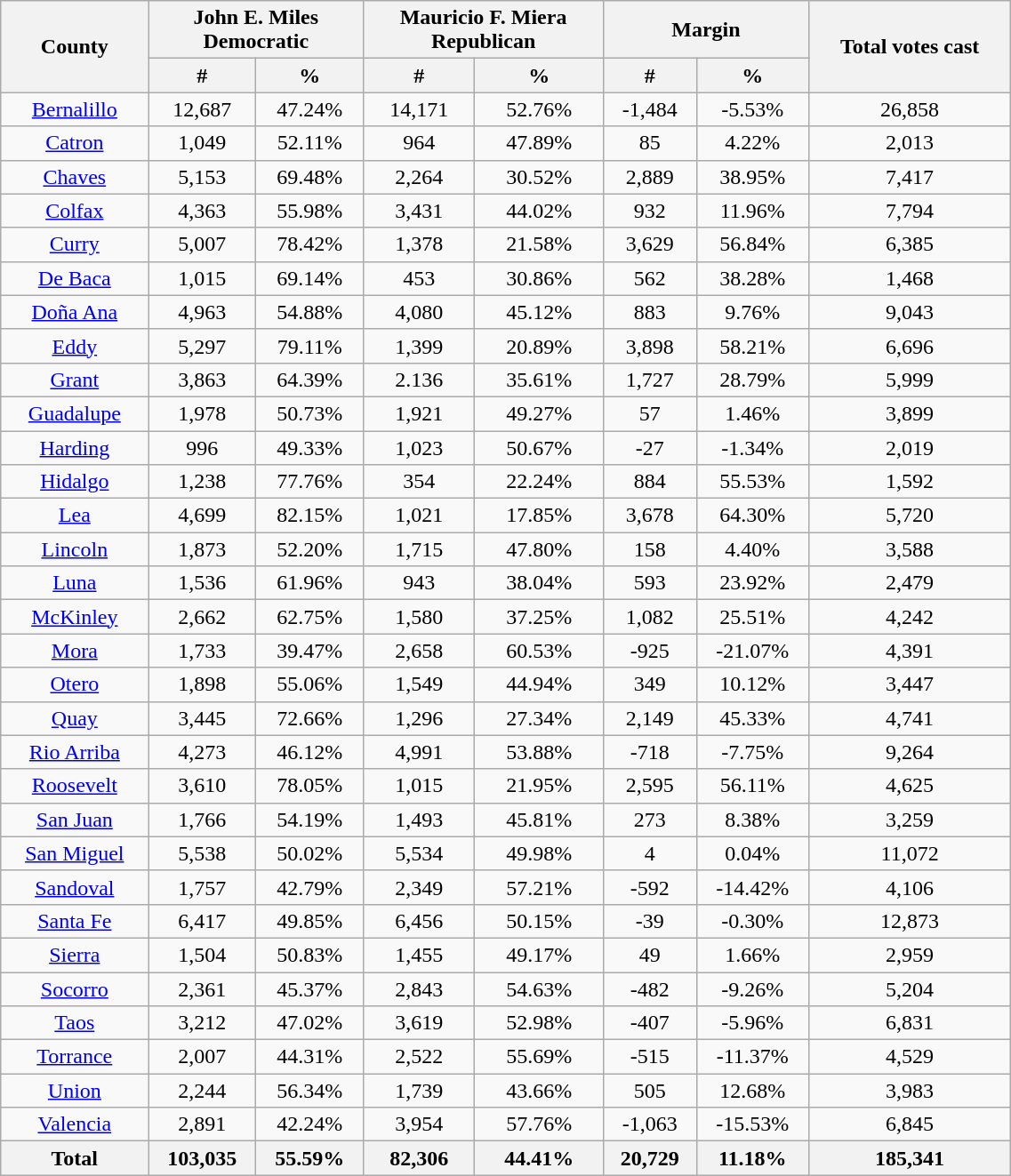<table width="60%" class="wikitable sortable" style="text-align:center">
<tr>
<th style="text-align:center;" rowspan="2">County</th>
<th style="text-align:center;" colspan="2">John E. Miles<br>Democratic</th>
<th style="text-align:center;" colspan="2">Mauricio F. Miera<br>Republican</th>
<th style="text-align:center;" colspan="2">Margin</th>
<th style="text-align:center;" rowspan="2">Total votes cast</th>
</tr>
<tr>
<th style="text-align:center;" data-sort-type="number">#</th>
<th style="text-align:center;" data-sort-type="number">%</th>
<th style="text-align:center;" data-sort-type="number">#</th>
<th style="text-align:center;" data-sort-type="number">%</th>
<th style="text-align:center;" data-sort-type="number">#</th>
<th style="text-align:center;" data-sort-type="number">%</th>
</tr>
<tr style="text-align:center;">
<td><a href='#'>Bernalillo</a></td>
<td>12,687</td>
<td>47.24%</td>
<td>14,171</td>
<td>52.76%</td>
<td>-1,484</td>
<td>-5.53%</td>
<td>26,858</td>
</tr>
<tr style="text-align:center;">
<td><a href='#'>Catron</a></td>
<td>1,049</td>
<td>52.11%</td>
<td>964</td>
<td>47.89%</td>
<td>85</td>
<td>4.22%</td>
<td>2,013</td>
</tr>
<tr style="text-align:center;">
<td><a href='#'>Chaves</a></td>
<td>5,153</td>
<td>69.48%</td>
<td>2,264</td>
<td>30.52%</td>
<td>2,889</td>
<td>38.95%</td>
<td>7,417</td>
</tr>
<tr style="text-align:center;">
<td><a href='#'>Colfax</a></td>
<td>4,363</td>
<td>55.98%</td>
<td>3,431</td>
<td>44.02%</td>
<td>932</td>
<td>11.96%</td>
<td>7,794</td>
</tr>
<tr style="text-align:center;">
<td><a href='#'>Curry</a></td>
<td>5,007</td>
<td>78.42%</td>
<td>1,378</td>
<td>21.58%</td>
<td>3,629</td>
<td>56.84%</td>
<td>6,385</td>
</tr>
<tr style="text-align:center;">
<td><a href='#'>De Baca</a></td>
<td>1,015</td>
<td>69.14%</td>
<td>453</td>
<td>30.86%</td>
<td>562</td>
<td>38.28%</td>
<td>1,468</td>
</tr>
<tr style="text-align:center;">
<td><a href='#'>Doña Ana</a></td>
<td>4,963</td>
<td>54.88%</td>
<td>4,080</td>
<td>45.12%</td>
<td>883</td>
<td>9.76%</td>
<td>9,043</td>
</tr>
<tr style="text-align:center;">
<td><a href='#'>Eddy</a></td>
<td>5,297</td>
<td>79.11%</td>
<td>1,399</td>
<td>20.89%</td>
<td>3,898</td>
<td>58.21%</td>
<td>6,696</td>
</tr>
<tr style="text-align:center;">
<td><a href='#'>Grant</a></td>
<td>3,863</td>
<td>64.39%</td>
<td>2.136</td>
<td>35.61%</td>
<td>1,727</td>
<td>28.79%</td>
<td>5,999</td>
</tr>
<tr style="text-align:center;">
<td><a href='#'>Guadalupe</a></td>
<td>1,978</td>
<td>50.73%</td>
<td>1,921</td>
<td>49.27%</td>
<td>57</td>
<td>1.46%</td>
<td>3,899</td>
</tr>
<tr style="text-align:center;">
<td><a href='#'>Harding</a></td>
<td>996</td>
<td>49.33%</td>
<td>1,023</td>
<td>50.67%</td>
<td>-27</td>
<td>-1.34%</td>
<td>2,019</td>
</tr>
<tr style="text-align:center;">
<td><a href='#'>Hidalgo</a></td>
<td>1,238</td>
<td>77.76%</td>
<td>354</td>
<td>22.24%</td>
<td>884</td>
<td>55.53%</td>
<td>1,592</td>
</tr>
<tr style="text-align:center;">
<td><a href='#'>Lea</a></td>
<td>4,699</td>
<td>82.15%</td>
<td>1,021</td>
<td>17.85%</td>
<td>3,678</td>
<td>64.30%</td>
<td>5,720</td>
</tr>
<tr style="text-align:center;">
<td><a href='#'>Lincoln</a></td>
<td>1,873</td>
<td>52.20%</td>
<td>1,715</td>
<td>47.80%</td>
<td>158</td>
<td>4.40%</td>
<td>3,588</td>
</tr>
<tr style="text-align:center;">
<td><a href='#'>Luna</a></td>
<td>1,536</td>
<td>61.96%</td>
<td>943</td>
<td>38.04%</td>
<td>593</td>
<td>23.92%</td>
<td>2,479</td>
</tr>
<tr style="text-align:center;">
<td><a href='#'>McKinley</a></td>
<td>2,662</td>
<td>62.75%</td>
<td>1,580</td>
<td>37.25%</td>
<td>1,082</td>
<td>25.51%</td>
<td>4,242</td>
</tr>
<tr style="text-align:center;">
<td><a href='#'>Mora</a></td>
<td>1,733</td>
<td>39.47%</td>
<td>2,658</td>
<td>60.53%</td>
<td>-925</td>
<td>-21.07%</td>
<td>4,391</td>
</tr>
<tr style="text-align:center;">
<td><a href='#'>Otero</a></td>
<td>1,898</td>
<td>55.06%</td>
<td>1,549</td>
<td>44.94%</td>
<td>349</td>
<td>10.12%</td>
<td>3,447</td>
</tr>
<tr style="text-align:center;">
<td><a href='#'>Quay</a></td>
<td>3,445</td>
<td>72.66%</td>
<td>1,296</td>
<td>27.34%</td>
<td>2,149</td>
<td>45.33%</td>
<td>4,741</td>
</tr>
<tr style="text-align:center;">
<td><a href='#'>Rio Arriba</a></td>
<td>4,273</td>
<td>46.12%</td>
<td>4,991</td>
<td>53.88%</td>
<td>-718</td>
<td>-7.75%</td>
<td>9,264</td>
</tr>
<tr style="text-align:center;">
<td><a href='#'>Roosevelt</a></td>
<td>3,610</td>
<td>78.05%</td>
<td>1,015</td>
<td>21.95%</td>
<td>2,595</td>
<td>56.11%</td>
<td>4,625</td>
</tr>
<tr style="text-align:center;">
<td><a href='#'>San Juan</a></td>
<td>1,766</td>
<td>54.19%</td>
<td>1,493</td>
<td>45.81%</td>
<td>273</td>
<td>8.38%</td>
<td>3,259</td>
</tr>
<tr style="text-align:center;">
<td><a href='#'>San Miguel</a></td>
<td>5,538</td>
<td>50.02%</td>
<td>5,534</td>
<td>49.98%</td>
<td>4</td>
<td>0.04%</td>
<td>11,072</td>
</tr>
<tr style="text-align:center;">
<td><a href='#'>Sandoval</a></td>
<td>1,757</td>
<td>42.79%</td>
<td>2,349</td>
<td>57.21%</td>
<td>-592</td>
<td>-14.42%</td>
<td>4,106</td>
</tr>
<tr style="text-align:center;">
<td><a href='#'>Santa Fe</a></td>
<td>6,417</td>
<td>49.85%</td>
<td>6,456</td>
<td>50.15%</td>
<td>-39</td>
<td>-0.30%</td>
<td>12,873</td>
</tr>
<tr style="text-align:center;">
<td><a href='#'>Sierra</a></td>
<td>1,504</td>
<td>50.83%</td>
<td>1,455</td>
<td>49.17%</td>
<td>49</td>
<td>1.66%</td>
<td>2,959</td>
</tr>
<tr style="text-align:center;">
<td><a href='#'>Socorro</a></td>
<td>2,361</td>
<td>45.37%</td>
<td>2,843</td>
<td>54.63%</td>
<td>-482</td>
<td>-9.26%</td>
<td>5,204</td>
</tr>
<tr style="text-align:center;">
<td><a href='#'>Taos</a></td>
<td>3,212</td>
<td>47.02%</td>
<td>3,619</td>
<td>52.98%</td>
<td>-407</td>
<td>-5.96%</td>
<td>6,831</td>
</tr>
<tr style="text-align:center;">
<td><a href='#'>Torrance</a></td>
<td>2,007</td>
<td>44.31%</td>
<td>2,522</td>
<td>55.69%</td>
<td>-515</td>
<td>-11.37%</td>
<td>4,529</td>
</tr>
<tr style="text-align:center;">
<td><a href='#'>Union</a></td>
<td>2,244</td>
<td>56.34%</td>
<td>1,739</td>
<td>43.66%</td>
<td>505</td>
<td>12.68%</td>
<td>3,983</td>
</tr>
<tr style="text-align:center;">
<td><a href='#'>Valencia</a></td>
<td>2,891</td>
<td>42.24%</td>
<td>3,954</td>
<td>57.76%</td>
<td>-1,063</td>
<td>-15.53%</td>
<td>6,845</td>
</tr>
<tr style="text-align:center;">
<th>Total</th>
<th>103,035</th>
<th>55.59%</th>
<th>82,306</th>
<th>44.41%</th>
<th>20,729</th>
<th>11.18%</th>
<th>185,341</th>
</tr>
</table>
